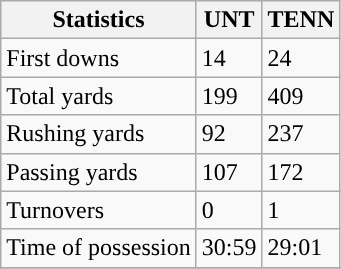<table class="wikitable">
<tr>
<th>Statistics</th>
<th>UNT</th>
<th>TENN</th>
</tr>
<tr>
<td>First downs</td>
<td>14</td>
<td>24</td>
</tr>
<tr>
<td>Total yards</td>
<td>199</td>
<td>409</td>
</tr>
<tr>
<td>Rushing yards</td>
<td>92</td>
<td>237</td>
</tr>
<tr>
<td>Passing yards</td>
<td>107</td>
<td>172</td>
</tr>
<tr>
<td>Turnovers</td>
<td>0</td>
<td>1</td>
</tr>
<tr>
<td>Time of possession</td>
<td>30:59</td>
<td>29:01</td>
</tr>
<tr>
</tr>
</table>
